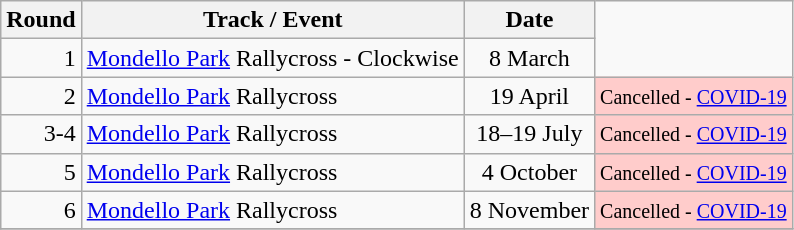<table class="wikitable" style="text–align:centre">
<tr>
<th>Round</th>
<th>Track / Event</th>
<th>Date</th>
</tr>
<tr>
<td align="right">1</td>
<td align="left"><a href='#'>Mondello Park</a> Rallycross - Clockwise</td>
<td align="center">8 March</td>
</tr>
<tr>
<td align="right">2</td>
<td align="left"><a href='#'>Mondello Park</a> Rallycross</td>
<td align="center">19 April</td>
<td style="background:#ffcccb;"><small>Cancelled - <a href='#'>COVID-19</a></small></td>
</tr>
<tr>
<td align="right">3-4</td>
<td align="left"><a href='#'>Mondello Park</a> Rallycross</td>
<td align="center">18–19 July</td>
<td style="background:#ffcccb;"><small>Cancelled - <a href='#'>COVID-19</a></small></td>
</tr>
<tr>
<td align="right">5</td>
<td align="left"><a href='#'>Mondello Park</a> Rallycross</td>
<td align="center">4 October</td>
<td style="background:#ffcccb;"><small>Cancelled - <a href='#'>COVID-19</a></small></td>
</tr>
<tr>
<td align="right">6</td>
<td align="left"><a href='#'>Mondello Park</a> Rallycross</td>
<td align="center">8 November</td>
<td style="background:#ffcccb;"><small>Cancelled - <a href='#'>COVID-19</a></small></td>
</tr>
<tr>
</tr>
</table>
